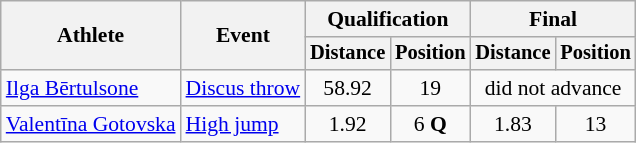<table class=wikitable style="font-size:90%">
<tr>
<th rowspan="2">Athlete</th>
<th rowspan="2">Event</th>
<th colspan="2">Qualification</th>
<th colspan="2">Final</th>
</tr>
<tr style="font-size:95%">
<th>Distance</th>
<th>Position</th>
<th>Distance</th>
<th>Position</th>
</tr>
<tr align=center>
<td align=left><a href='#'>Ilga Bērtulsone</a></td>
<td align=left><a href='#'>Discus throw</a></td>
<td>58.92</td>
<td>19</td>
<td colspan=2>did not advance</td>
</tr>
<tr align=center>
<td align=left><a href='#'>Valentīna Gotovska</a></td>
<td align=left><a href='#'>High jump</a></td>
<td>1.92</td>
<td>6 <strong>Q</strong></td>
<td>1.83</td>
<td>13</td>
</tr>
</table>
